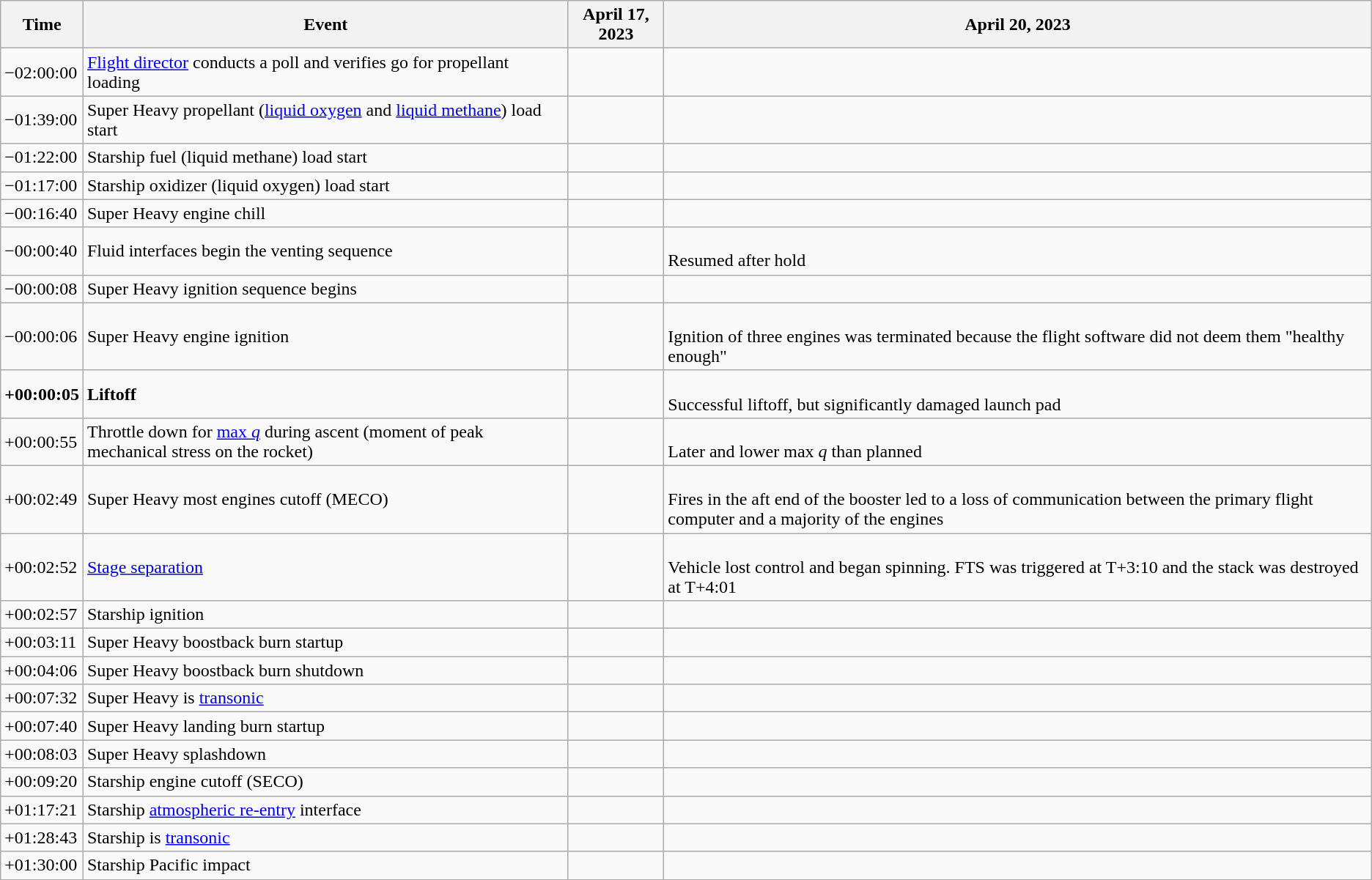<table class="wikitable collapsible">
<tr>
<th>Time</th>
<th>Event</th>
<th>April 17, 2023</th>
<th>April 20, 2023</th>
</tr>
<tr>
<td>−02:00:00</td>
<td><a href='#'>Flight director</a> conducts a poll and verifies go for propellant loading</td>
<td></td>
<td></td>
</tr>
<tr>
<td>−01:39:00</td>
<td>Super Heavy propellant (<a href='#'>liquid oxygen</a> and <a href='#'>liquid methane</a>) load start</td>
<td></td>
<td></td>
</tr>
<tr>
<td>−01:22:00</td>
<td>Starship fuel (liquid methane) load start</td>
<td></td>
<td></td>
</tr>
<tr>
<td>−01:17:00</td>
<td>Starship oxidizer (liquid oxygen) load start</td>
<td></td>
<td></td>
</tr>
<tr>
<td>−00:16:40</td>
<td>Super Heavy engine chill</td>
<td></td>
<td></td>
</tr>
<tr>
<td>−00:00:40</td>
<td>Fluid interfaces begin the venting sequence</td>
<td></td>
<td><br>Resumed after hold</td>
</tr>
<tr>
<td>−00:00:08</td>
<td>Super Heavy ignition sequence begins</td>
<td></td>
<td></td>
</tr>
<tr>
<td>−00:00:06</td>
<td>Super Heavy engine ignition</td>
<td></td>
<td><br>Ignition of three engines was terminated because the flight software did not deem them "healthy enough"</td>
</tr>
<tr>
<td><strong>+00:00:05</strong></td>
<td><strong>Liftoff</strong></td>
<td></td>
<td><br>Successful liftoff, but significantly damaged launch pad</td>
</tr>
<tr>
<td>+00:00:55</td>
<td>Throttle down for <a href='#'>max <em>q</em></a> during ascent (moment of peak mechanical stress on the rocket)</td>
<td></td>
<td><br>Later and lower max <em>q</em> than planned</td>
</tr>
<tr>
<td>+00:02:49</td>
<td>Super Heavy most engines cutoff (MECO)</td>
<td></td>
<td><br>Fires in the aft end of the booster led to a loss of communication between the primary flight computer and a majority of the engines</td>
</tr>
<tr>
<td>+00:02:52</td>
<td><a href='#'>Stage separation</a></td>
<td></td>
<td><br> Vehicle lost control and began spinning. FTS was triggered at T+3:10 and the stack was destroyed at T+4:01</td>
</tr>
<tr>
<td>+00:02:57</td>
<td>Starship ignition</td>
<td></td>
<td></td>
</tr>
<tr>
<td>+00:03:11</td>
<td>Super Heavy boostback burn startup</td>
<td></td>
<td></td>
</tr>
<tr>
<td>+00:04:06</td>
<td>Super Heavy boostback burn shutdown</td>
<td></td>
<td></td>
</tr>
<tr>
<td>+00:07:32</td>
<td>Super Heavy is <a href='#'>transonic</a></td>
<td></td>
<td></td>
</tr>
<tr>
<td>+00:07:40</td>
<td>Super Heavy landing burn startup</td>
<td></td>
<td></td>
</tr>
<tr>
<td>+00:08:03</td>
<td>Super Heavy splashdown</td>
<td></td>
<td></td>
</tr>
<tr>
<td>+00:09:20</td>
<td>Starship engine cutoff (SECO)</td>
<td></td>
<td></td>
</tr>
<tr>
<td>+01:17:21</td>
<td>Starship <a href='#'>atmospheric re-entry</a> interface</td>
<td></td>
<td></td>
</tr>
<tr>
<td>+01:28:43</td>
<td>Starship is <a href='#'>transonic</a></td>
<td></td>
<td></td>
</tr>
<tr>
<td>+01:30:00</td>
<td>Starship Pacific impact</td>
<td></td>
<td></td>
</tr>
</table>
